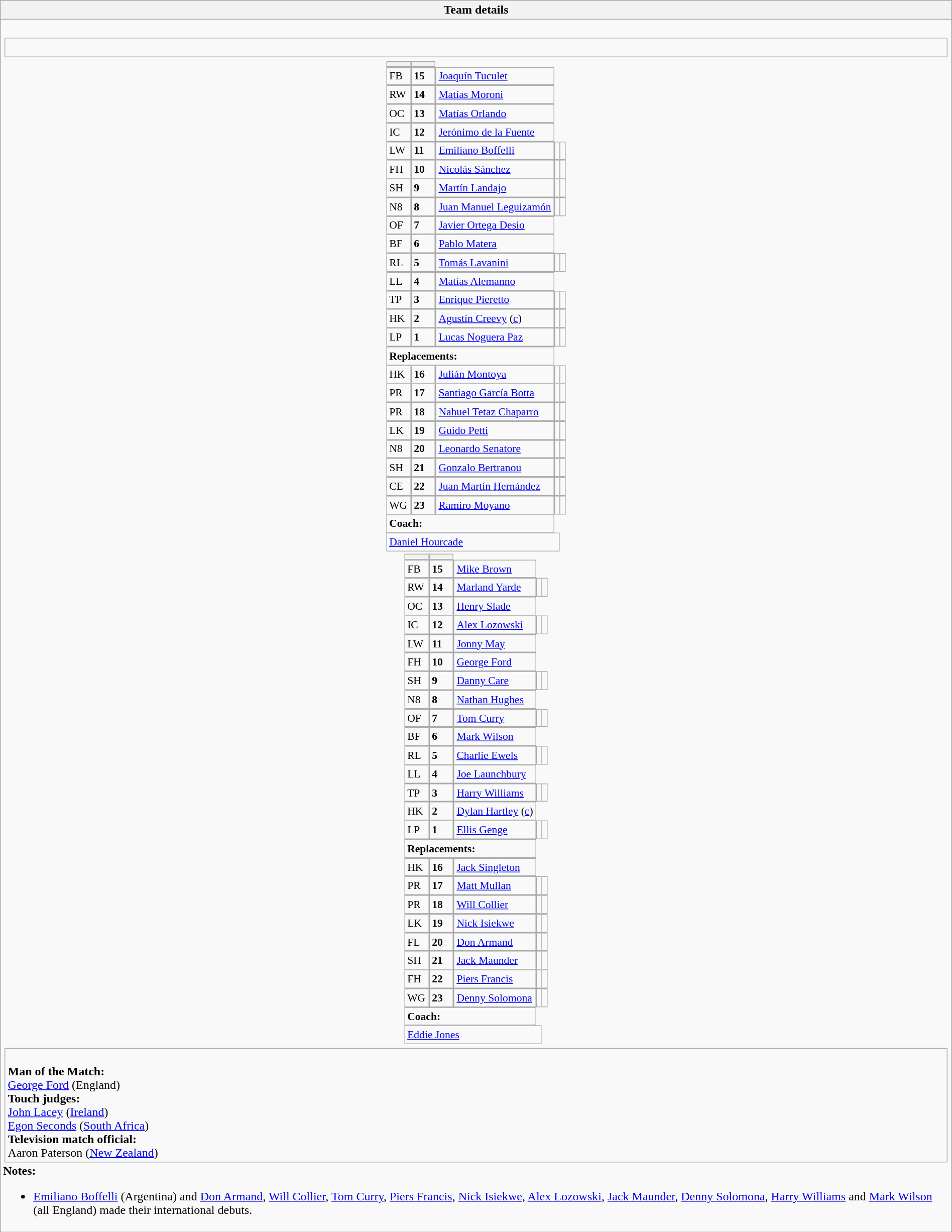<table style="width:100%" class="wikitable collapsible collapsed">
<tr>
<th>Team details</th>
</tr>
<tr>
<td><br><table style="width:100%;">
<tr>
<td><br>




</td>
</tr>
</table>

<table style="font-size:90%; margin:0.2em auto;" cellspacing="0" cellpadding="0">
<tr>
<th width="25"></th>
<th width="25"></th>
</tr>
<tr>
<td>FB</td>
<td><strong>15</strong></td>
<td><a href='#'>Joaquín Tuculet</a></td>
</tr>
<tr>
<td>RW</td>
<td><strong>14</strong></td>
<td><a href='#'>Matías Moroni</a></td>
</tr>
<tr>
<td>OC</td>
<td><strong>13</strong></td>
<td><a href='#'>Matías Orlando</a></td>
</tr>
<tr>
<td>IC</td>
<td><strong>12</strong></td>
<td><a href='#'>Jerónimo de la Fuente</a></td>
</tr>
<tr>
<td>LW</td>
<td><strong>11</strong></td>
<td><a href='#'>Emiliano Boffelli</a></td>
<td></td>
<td></td>
</tr>
<tr>
<td>FH</td>
<td><strong>10</strong></td>
<td><a href='#'>Nicolás Sánchez</a></td>
<td></td>
<td></td>
</tr>
<tr>
<td>SH</td>
<td><strong>9</strong></td>
<td><a href='#'>Martín Landajo</a></td>
<td></td>
<td></td>
</tr>
<tr>
<td>N8</td>
<td><strong>8</strong></td>
<td><a href='#'>Juan Manuel Leguizamón</a></td>
<td></td>
<td></td>
</tr>
<tr>
<td>OF</td>
<td><strong>7</strong></td>
<td><a href='#'>Javier Ortega Desio</a></td>
</tr>
<tr>
<td>BF</td>
<td><strong>6</strong></td>
<td><a href='#'>Pablo Matera</a></td>
</tr>
<tr>
<td>RL</td>
<td><strong>5</strong></td>
<td><a href='#'>Tomás Lavanini</a></td>
<td></td>
<td></td>
</tr>
<tr>
<td>LL</td>
<td><strong>4</strong></td>
<td><a href='#'>Matías Alemanno</a></td>
</tr>
<tr>
<td>TP</td>
<td><strong>3</strong></td>
<td><a href='#'>Enrique Pieretto</a></td>
<td></td>
<td></td>
</tr>
<tr>
<td>HK</td>
<td><strong>2</strong></td>
<td><a href='#'>Agustín Creevy</a> (<a href='#'>c</a>)</td>
<td></td>
<td></td>
</tr>
<tr>
<td>LP</td>
<td><strong>1</strong></td>
<td><a href='#'>Lucas Noguera Paz</a></td>
<td></td>
<td></td>
</tr>
<tr>
<td colspan=3><strong>Replacements:</strong></td>
</tr>
<tr>
<td>HK</td>
<td><strong>16</strong></td>
<td><a href='#'>Julián Montoya</a></td>
<td></td>
<td></td>
</tr>
<tr>
<td>PR</td>
<td><strong>17</strong></td>
<td><a href='#'>Santiago García Botta</a></td>
<td></td>
<td></td>
</tr>
<tr>
<td>PR</td>
<td><strong>18</strong></td>
<td><a href='#'>Nahuel Tetaz Chaparro</a></td>
<td></td>
<td></td>
</tr>
<tr>
<td>LK</td>
<td><strong>19</strong></td>
<td><a href='#'>Guido Petti</a></td>
<td></td>
<td></td>
</tr>
<tr>
<td>N8</td>
<td><strong>20</strong></td>
<td><a href='#'>Leonardo Senatore</a></td>
<td></td>
<td></td>
</tr>
<tr>
<td>SH</td>
<td><strong>21</strong></td>
<td><a href='#'>Gonzalo Bertranou</a></td>
<td></td>
<td></td>
</tr>
<tr>
<td>CE</td>
<td><strong>22</strong></td>
<td><a href='#'>Juan Martín Hernández</a></td>
<td></td>
<td></td>
</tr>
<tr>
<td>WG</td>
<td><strong>23</strong></td>
<td><a href='#'>Ramiro Moyano</a></td>
<td></td>
<td></td>
</tr>
<tr>
<td colspan=3><strong>Coach:</strong></td>
</tr>
<tr>
<td colspan="4"> <a href='#'>Daniel Hourcade</a></td>
</tr>
</table>
<table cellspacing="0" cellpadding="0" style="font-size:90%; margin:0.2em auto;">
<tr>
<th width="25"></th>
<th width="25"></th>
</tr>
<tr>
<td>FB</td>
<td><strong>15</strong></td>
<td><a href='#'>Mike Brown</a></td>
</tr>
<tr>
<td>RW</td>
<td><strong>14</strong></td>
<td><a href='#'>Marland Yarde</a></td>
<td></td>
<td></td>
</tr>
<tr>
<td>OC</td>
<td><strong>13</strong></td>
<td><a href='#'>Henry Slade</a></td>
</tr>
<tr>
<td>IC</td>
<td><strong>12</strong></td>
<td><a href='#'>Alex Lozowski</a></td>
<td></td>
<td></td>
</tr>
<tr>
<td>LW</td>
<td><strong>11</strong></td>
<td><a href='#'>Jonny May</a></td>
</tr>
<tr>
<td>FH</td>
<td><strong>10</strong></td>
<td><a href='#'>George Ford</a></td>
</tr>
<tr>
<td>SH</td>
<td><strong>9</strong></td>
<td><a href='#'>Danny Care</a></td>
<td></td>
<td></td>
</tr>
<tr>
<td>N8</td>
<td><strong>8</strong></td>
<td><a href='#'>Nathan Hughes</a></td>
</tr>
<tr>
<td>OF</td>
<td><strong>7</strong></td>
<td><a href='#'>Tom Curry</a></td>
<td></td>
<td></td>
</tr>
<tr>
<td>BF</td>
<td><strong>6</strong></td>
<td><a href='#'>Mark Wilson</a></td>
</tr>
<tr>
<td>RL</td>
<td><strong>5</strong></td>
<td><a href='#'>Charlie Ewels</a></td>
<td></td>
<td></td>
</tr>
<tr>
<td>LL</td>
<td><strong>4</strong></td>
<td><a href='#'>Joe Launchbury</a></td>
</tr>
<tr>
<td>TP</td>
<td><strong>3</strong></td>
<td><a href='#'>Harry Williams</a></td>
<td></td>
<td></td>
</tr>
<tr>
<td>HK</td>
<td><strong>2</strong></td>
<td><a href='#'>Dylan Hartley</a> (<a href='#'>c</a>)</td>
</tr>
<tr>
<td>LP</td>
<td><strong>1</strong></td>
<td><a href='#'>Ellis Genge</a></td>
<td></td>
<td></td>
</tr>
<tr>
<td colspan=3><strong>Replacements:</strong></td>
</tr>
<tr>
<td>HK</td>
<td><strong>16</strong></td>
<td><a href='#'>Jack Singleton</a></td>
</tr>
<tr>
<td>PR</td>
<td><strong>17</strong></td>
<td><a href='#'>Matt Mullan</a></td>
<td></td>
<td></td>
</tr>
<tr>
<td>PR</td>
<td><strong>18</strong></td>
<td><a href='#'>Will Collier</a></td>
<td></td>
<td></td>
</tr>
<tr>
<td>LK</td>
<td><strong>19</strong></td>
<td><a href='#'>Nick Isiekwe</a></td>
<td></td>
<td></td>
</tr>
<tr>
<td>FL</td>
<td><strong>20</strong></td>
<td><a href='#'>Don Armand</a></td>
<td></td>
<td></td>
</tr>
<tr>
<td>SH</td>
<td><strong>21</strong></td>
<td><a href='#'>Jack Maunder</a></td>
<td></td>
<td></td>
</tr>
<tr>
<td>FH</td>
<td><strong>22</strong></td>
<td><a href='#'>Piers Francis</a></td>
<td></td>
<td></td>
</tr>
<tr>
<td>WG</td>
<td><strong>23</strong></td>
<td><a href='#'>Denny Solomona</a></td>
<td></td>
<td></td>
</tr>
<tr>
<td colspan=3><strong>Coach:</strong></td>
</tr>
<tr>
<td colspan="4"> <a href='#'>Eddie Jones</a></td>
</tr>
</table>
<table style="width:100%">
<tr>
<td><br><strong>Man of the Match:</strong>
<br><a href='#'>George Ford</a> (England)<br><strong>Touch judges:</strong>
<br><a href='#'>John Lacey</a> (<a href='#'>Ireland</a>)
<br><a href='#'>Egon Seconds</a> (<a href='#'>South Africa</a>)
<br><strong>Television match official:</strong>
<br> Aaron Paterson (<a href='#'>New Zealand</a>)</td>
</tr>
</table>
<strong>Notes:</strong><ul><li><a href='#'>Emiliano Boffelli</a> (Argentina) and <a href='#'>Don Armand</a>, <a href='#'>Will Collier</a>, <a href='#'>Tom Curry</a>, <a href='#'>Piers Francis</a>, <a href='#'>Nick Isiekwe</a>, <a href='#'>Alex Lozowski</a>, <a href='#'>Jack Maunder</a>, <a href='#'>Denny Solomona</a>, <a href='#'>Harry Williams</a> and <a href='#'>Mark Wilson</a> (all England) made their international debuts.</li></ul></td>
</tr>
</table>
